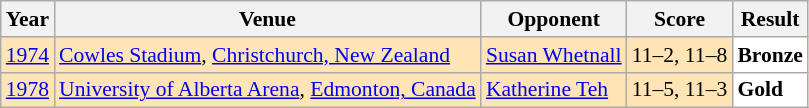<table class="sortable wikitable" style="font-size: 90%;">
<tr>
<th>Year</th>
<th>Venue</th>
<th>Opponent</th>
<th>Score</th>
<th>Result</th>
</tr>
<tr style="background:#FFE4B5">
<td align="center"><a href='#'>1974</a></td>
<td align="left"><a href='#'>Cowles Stadium</a>, <a href='#'>Christchurch, New Zealand</a></td>
<td align="left"> <a href='#'>Susan Whetnall</a></td>
<td align="left">11–2, 11–8</td>
<td style="text-align:left; background:white"> <strong>Bronze</strong></td>
</tr>
<tr style="background:#FFE4B5">
<td align="center"><a href='#'>1978</a></td>
<td align="left"><a href='#'>University of Alberta Arena</a>, <a href='#'>Edmonton, Canada</a></td>
<td align="left"> <a href='#'>Katherine Teh</a></td>
<td align="left">11–5, 11–3</td>
<td style="text-align:left; background:white"> <strong>Gold</strong></td>
</tr>
</table>
